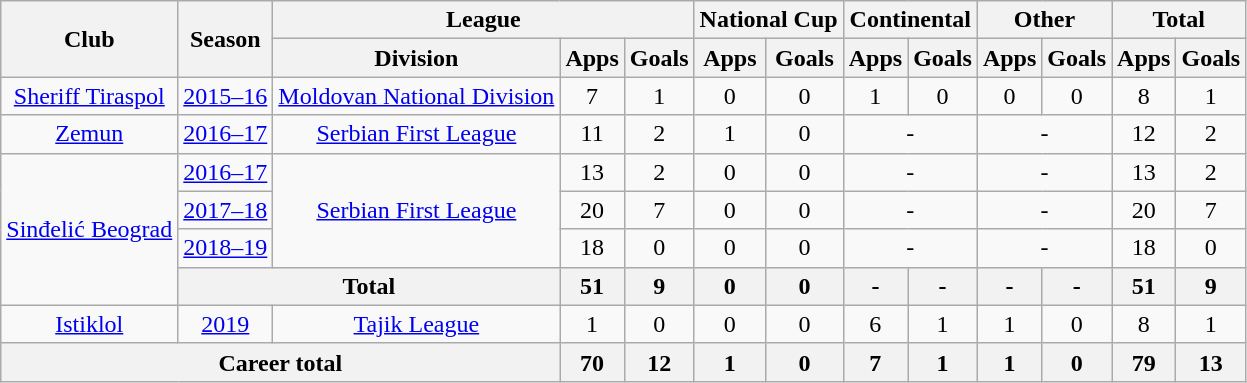<table class="wikitable" style="text-align: center;">
<tr>
<th rowspan="2">Club</th>
<th rowspan="2">Season</th>
<th colspan="3">League</th>
<th colspan="2">National Cup</th>
<th colspan="2">Continental</th>
<th colspan="2">Other</th>
<th colspan="2">Total</th>
</tr>
<tr>
<th>Division</th>
<th>Apps</th>
<th>Goals</th>
<th>Apps</th>
<th>Goals</th>
<th>Apps</th>
<th>Goals</th>
<th>Apps</th>
<th>Goals</th>
<th>Apps</th>
<th>Goals</th>
</tr>
<tr>
<td><a href='#'>Sheriff Tiraspol</a></td>
<td><a href='#'>2015–16</a></td>
<td><a href='#'>Moldovan National Division</a></td>
<td>7</td>
<td>1</td>
<td>0</td>
<td>0</td>
<td>1</td>
<td>0</td>
<td>0</td>
<td>0</td>
<td>8</td>
<td>1</td>
</tr>
<tr>
<td><a href='#'>Zemun</a></td>
<td><a href='#'>2016–17</a></td>
<td><a href='#'>Serbian First League</a></td>
<td>11</td>
<td>2</td>
<td>1</td>
<td>0</td>
<td colspan="2">-</td>
<td colspan="2">-</td>
<td>12</td>
<td>2</td>
</tr>
<tr>
<td rowspan="4"><a href='#'>Sinđelić Beograd</a></td>
<td><a href='#'>2016–17</a></td>
<td rowspan="3"><a href='#'>Serbian First League</a></td>
<td>13</td>
<td>2</td>
<td>0</td>
<td>0</td>
<td colspan="2">-</td>
<td colspan="2">-</td>
<td>13</td>
<td>2</td>
</tr>
<tr>
<td><a href='#'>2017–18</a></td>
<td>20</td>
<td>7</td>
<td>0</td>
<td>0</td>
<td colspan="2">-</td>
<td colspan="2">-</td>
<td>20</td>
<td>7</td>
</tr>
<tr>
<td><a href='#'>2018–19</a></td>
<td>18</td>
<td>0</td>
<td>0</td>
<td>0</td>
<td colspan="2">-</td>
<td colspan="2">-</td>
<td>18</td>
<td>0</td>
</tr>
<tr>
<th colspan="2">Total</th>
<th>51</th>
<th>9</th>
<th>0</th>
<th>0</th>
<th>-</th>
<th>-</th>
<th>-</th>
<th>-</th>
<th>51</th>
<th>9</th>
</tr>
<tr>
<td><a href='#'>Istiklol</a></td>
<td><a href='#'>2019</a></td>
<td><a href='#'>Tajik League</a></td>
<td>1</td>
<td>0</td>
<td>0</td>
<td>0</td>
<td>6</td>
<td>1</td>
<td>1</td>
<td>0</td>
<td>8</td>
<td>1</td>
</tr>
<tr>
<th colspan="3">Career total</th>
<th>70</th>
<th>12</th>
<th>1</th>
<th>0</th>
<th>7</th>
<th>1</th>
<th>1</th>
<th>0</th>
<th>79</th>
<th>13</th>
</tr>
</table>
